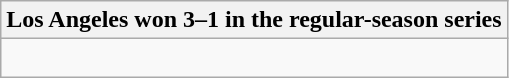<table class="wikitable collapsible collapsed">
<tr>
<th>Los Angeles won 3–1 in the regular-season series</th>
</tr>
<tr>
<td><br>


</td>
</tr>
</table>
